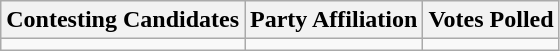<table class="wikitable sortable">
<tr>
<th>Contesting Candidates</th>
<th>Party Affiliation</th>
<th>Votes Polled</th>
</tr>
<tr>
<td></td>
<td></td>
<td></td>
</tr>
</table>
